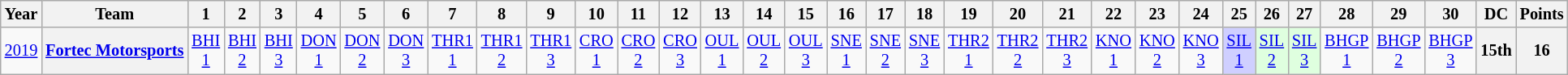<table class="wikitable" style="text-align:center; font-size:85%">
<tr>
<th>Year</th>
<th>Team</th>
<th>1</th>
<th>2</th>
<th>3</th>
<th>4</th>
<th>5</th>
<th>6</th>
<th>7</th>
<th>8</th>
<th>9</th>
<th>10</th>
<th>11</th>
<th>12</th>
<th>13</th>
<th>14</th>
<th>15</th>
<th>16</th>
<th>17</th>
<th>18</th>
<th>19</th>
<th>20</th>
<th>21</th>
<th>22</th>
<th>23</th>
<th>24</th>
<th>25</th>
<th>26</th>
<th>27</th>
<th>28</th>
<th>29</th>
<th>30</th>
<th>DC</th>
<th>Points</th>
</tr>
<tr>
<td><a href='#'>2019</a></td>
<th nowrap><a href='#'>Fortec Motorsports</a></th>
<td style="background:#;"><a href='#'>BHI<br>1</a><br></td>
<td style="background:#;"><a href='#'>BHI<br>2</a><br></td>
<td style="background:#;"><a href='#'>BHI<br>3</a><br></td>
<td style="background:#;"><a href='#'>DON<br>1</a><br></td>
<td style="background:#;"><a href='#'>DON<br>2</a><br></td>
<td style="background:#;"><a href='#'>DON<br>3</a><br></td>
<td style="background:#;"><a href='#'>THR1<br>1</a><br></td>
<td style="background:#;"><a href='#'>THR1<br>2</a><br></td>
<td style="background:#;"><a href='#'>THR1<br>3</a><br></td>
<td style="background:#;"><a href='#'>CRO<br>1</a><br></td>
<td style="background:#;"><a href='#'>CRO<br>2</a><br></td>
<td style="background:#;"><a href='#'>CRO<br>3</a><br></td>
<td style="background:#;"><a href='#'>OUL<br>1</a><br></td>
<td style="background:#;"><a href='#'>OUL<br>2</a><br></td>
<td style="background:#;"><a href='#'>OUL<br>3</a><br></td>
<td style="background:#;"><a href='#'>SNE<br>1</a><br></td>
<td style="background:#;"><a href='#'>SNE<br>2</a><br></td>
<td style="background:#;"><a href='#'>SNE<br>3</a><br></td>
<td style="background:#;"><a href='#'>THR2<br>1</a><br></td>
<td style="background:#;"><a href='#'>THR2<br>2</a><br></td>
<td style="background:#;"><a href='#'>THR2<br>3</a><br></td>
<td style="background:#;"><a href='#'>KNO<br>1</a><br></td>
<td style="background:#;"><a href='#'>KNO<br>2</a><br></td>
<td style="background:#;"><a href='#'>KNO<br>3</a><br></td>
<td style="background:#cfcfff;"><a href='#'>SIL<br>1</a><br></td>
<td style="background:#dfffdf;"><a href='#'>SIL<br>2</a><br></td>
<td style="background:#dfffdf;"><a href='#'>SIL<br>3</a><br></td>
<td style="background:#;"><a href='#'>BHGP<br>1</a><br></td>
<td style="background:#;"><a href='#'>BHGP<br>2</a><br></td>
<td style="background:#;"><a href='#'>BHGP<br>3</a><br></td>
<th>15th</th>
<th>16</th>
</tr>
</table>
